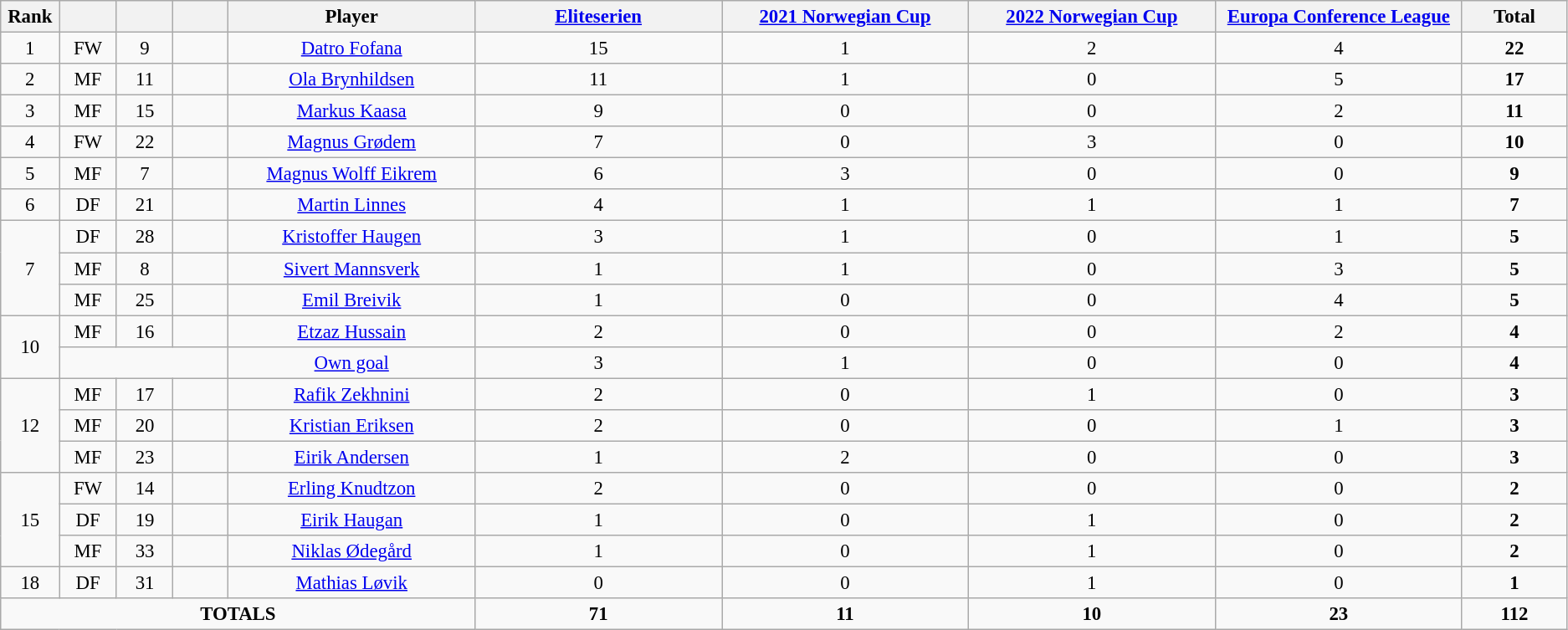<table class="wikitable" style="font-size: 95%; text-align: center;">
<tr>
<th width=40>Rank</th>
<th width=40></th>
<th width=40></th>
<th width=40></th>
<th width=200>Player</th>
<th width=200><a href='#'>Eliteserien</a></th>
<th width=200><a href='#'>2021 Norwegian Cup</a></th>
<th width=200><a href='#'>2022 Norwegian Cup</a></th>
<th width=200><a href='#'>Europa Conference League</a></th>
<th width=80><strong>Total</strong></th>
</tr>
<tr>
<td>1</td>
<td>FW</td>
<td>9</td>
<td></td>
<td><a href='#'>Datro Fofana</a></td>
<td>15</td>
<td>1</td>
<td>2</td>
<td>4</td>
<td><strong>22</strong></td>
</tr>
<tr>
<td>2</td>
<td>MF</td>
<td>11</td>
<td></td>
<td><a href='#'>Ola Brynhildsen</a></td>
<td>11</td>
<td>1</td>
<td>0</td>
<td>5</td>
<td><strong>17</strong></td>
</tr>
<tr>
<td>3</td>
<td>MF</td>
<td>15</td>
<td></td>
<td><a href='#'>Markus Kaasa</a></td>
<td>9</td>
<td>0</td>
<td>0</td>
<td>2</td>
<td><strong>11</strong></td>
</tr>
<tr>
<td>4</td>
<td>FW</td>
<td>22</td>
<td></td>
<td><a href='#'>Magnus Grødem</a></td>
<td>7</td>
<td>0</td>
<td>3</td>
<td>0</td>
<td><strong>10</strong></td>
</tr>
<tr>
<td>5</td>
<td>MF</td>
<td>7</td>
<td></td>
<td><a href='#'>Magnus Wolff Eikrem</a></td>
<td>6</td>
<td>3</td>
<td>0</td>
<td>0</td>
<td><strong>9</strong></td>
</tr>
<tr>
<td>6</td>
<td>DF</td>
<td>21</td>
<td></td>
<td><a href='#'>Martin Linnes</a></td>
<td>4</td>
<td>1</td>
<td>1</td>
<td>1</td>
<td><strong>7</strong></td>
</tr>
<tr>
<td rowspan="3">7</td>
<td>DF</td>
<td>28</td>
<td></td>
<td><a href='#'>Kristoffer Haugen</a></td>
<td>3</td>
<td>1</td>
<td>0</td>
<td>1</td>
<td><strong>5</strong></td>
</tr>
<tr>
<td>MF</td>
<td>8</td>
<td></td>
<td><a href='#'>Sivert Mannsverk</a></td>
<td>1</td>
<td>1</td>
<td>0</td>
<td>3</td>
<td><strong>5</strong></td>
</tr>
<tr>
<td>MF</td>
<td>25</td>
<td></td>
<td><a href='#'>Emil Breivik</a></td>
<td>1</td>
<td>0</td>
<td>0</td>
<td>4</td>
<td><strong>5</strong></td>
</tr>
<tr>
<td rowspan="2">10</td>
<td>MF</td>
<td>16</td>
<td></td>
<td><a href='#'>Etzaz Hussain</a></td>
<td>2</td>
<td>0</td>
<td>0</td>
<td>2</td>
<td><strong>4</strong></td>
</tr>
<tr>
<td colspan="3"></td>
<td><a href='#'>Own goal</a></td>
<td>3</td>
<td>1</td>
<td>0</td>
<td>0</td>
<td><strong>4</strong></td>
</tr>
<tr>
<td rowspan="3">12</td>
<td>MF</td>
<td>17</td>
<td></td>
<td><a href='#'>Rafik Zekhnini</a></td>
<td>2</td>
<td>0</td>
<td>1</td>
<td>0</td>
<td><strong>3</strong></td>
</tr>
<tr>
<td>MF</td>
<td>20</td>
<td></td>
<td><a href='#'>Kristian Eriksen</a></td>
<td>2</td>
<td>0</td>
<td>0</td>
<td>1</td>
<td><strong>3</strong></td>
</tr>
<tr>
<td>MF</td>
<td>23</td>
<td></td>
<td><a href='#'>Eirik Andersen</a></td>
<td>1</td>
<td>2</td>
<td>0</td>
<td>0</td>
<td><strong>3</strong></td>
</tr>
<tr>
<td rowspan="3">15</td>
<td>FW</td>
<td>14</td>
<td></td>
<td><a href='#'>Erling Knudtzon</a></td>
<td>2</td>
<td>0</td>
<td>0</td>
<td>0</td>
<td><strong>2</strong></td>
</tr>
<tr>
<td>DF</td>
<td>19</td>
<td></td>
<td><a href='#'>Eirik Haugan</a></td>
<td>1</td>
<td>0</td>
<td>1</td>
<td>0</td>
<td><strong>2</strong></td>
</tr>
<tr>
<td>MF</td>
<td>33</td>
<td></td>
<td><a href='#'>Niklas Ødegård</a></td>
<td>1</td>
<td>0</td>
<td>1</td>
<td>0</td>
<td><strong>2</strong></td>
</tr>
<tr>
<td>18</td>
<td>DF</td>
<td>31</td>
<td></td>
<td><a href='#'>Mathias Løvik</a></td>
<td>0</td>
<td>0</td>
<td>1</td>
<td>0</td>
<td><strong>1</strong></td>
</tr>
<tr>
<td colspan="5"><strong>TOTALS</strong></td>
<td><strong>71</strong></td>
<td><strong>11</strong></td>
<td><strong>10</strong></td>
<td><strong>23</strong></td>
<td><strong>112</strong></td>
</tr>
</table>
